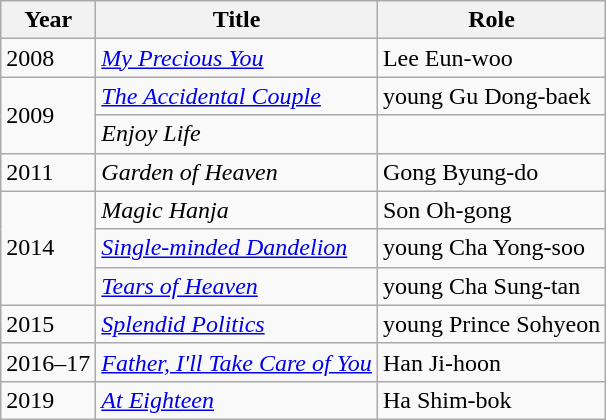<table class="wikitable sortable">
<tr>
<th>Year</th>
<th>Title</th>
<th>Role</th>
</tr>
<tr>
<td>2008</td>
<td><em><a href='#'>My Precious You</a></em></td>
<td>Lee Eun-woo</td>
</tr>
<tr>
<td rowspan=2>2009</td>
<td><em><a href='#'>The Accidental Couple</a></em></td>
<td>young Gu Dong-baek</td>
</tr>
<tr>
<td><em>Enjoy Life</em></td>
<td></td>
</tr>
<tr>
<td>2011</td>
<td><em>Garden of Heaven</em></td>
<td>Gong Byung-do</td>
</tr>
<tr>
<td rowspan=3>2014</td>
<td><em>Magic Hanja</em></td>
<td>Son Oh-gong</td>
</tr>
<tr>
<td><em><a href='#'>Single-minded Dandelion</a></em></td>
<td>young Cha Yong-soo</td>
</tr>
<tr>
<td><em><a href='#'>Tears of Heaven</a></em></td>
<td>young Cha Sung-tan</td>
</tr>
<tr>
<td>2015</td>
<td><em><a href='#'>Splendid Politics</a></em></td>
<td>young Prince Sohyeon</td>
</tr>
<tr>
<td>2016–17</td>
<td><em><a href='#'>Father, I'll Take Care of You</a></em></td>
<td>Han Ji-hoon</td>
</tr>
<tr>
<td>2019</td>
<td><em><a href='#'>At Eighteen</a></em></td>
<td>Ha Shim-bok</td>
</tr>
</table>
